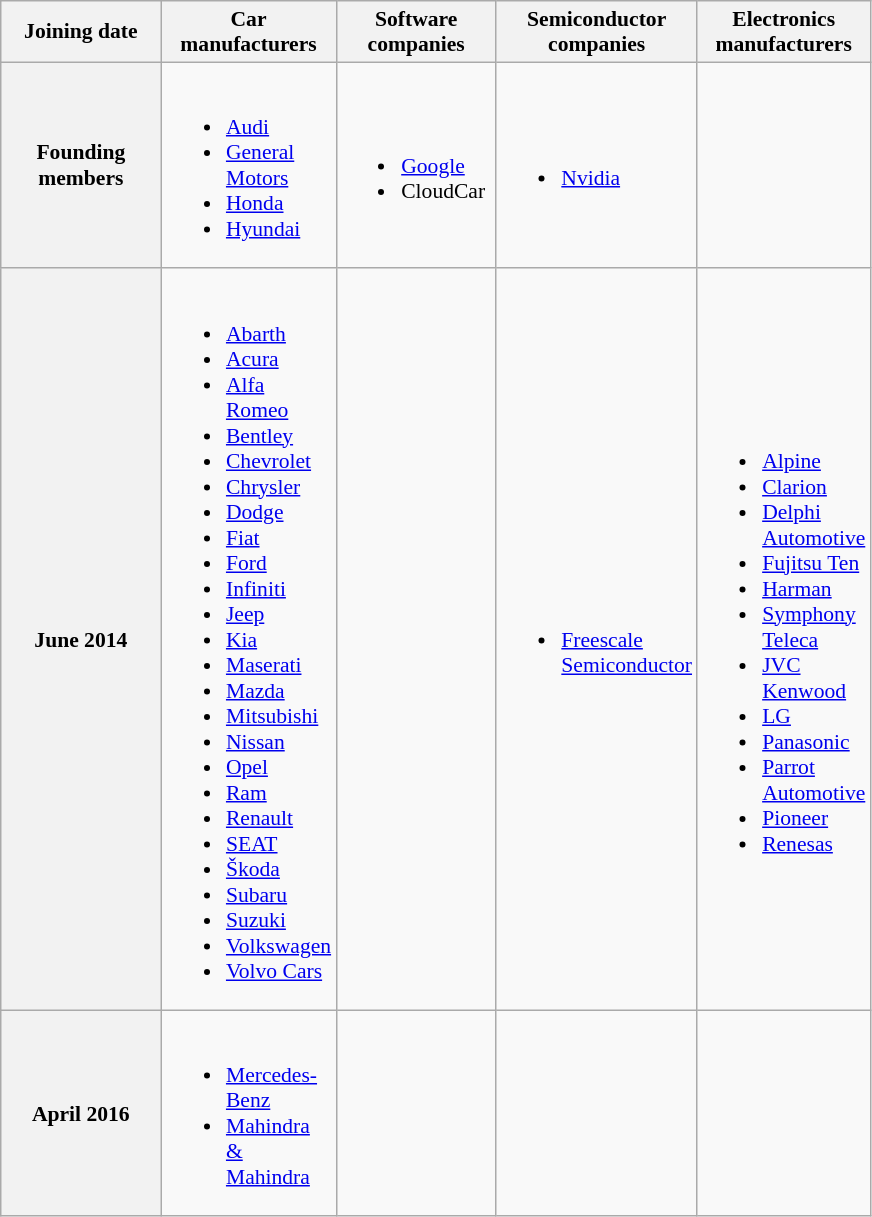<table class="wikitable" style="text-align:left; font-size: 90%;">
<tr>
<th width="100">Joining date</th>
<th width="100">Car manufacturers</th>
<th width="100">Software companies</th>
<th width="100">Semiconductor companies</th>
<th width="100">Electronics manufacturers</th>
</tr>
<tr>
<th>Founding members</th>
<td><br><ul><li><a href='#'>Audi</a></li><li><a href='#'>General Motors</a></li><li><a href='#'>Honda</a></li><li><a href='#'>Hyundai</a></li></ul></td>
<td><br><ul><li><a href='#'>Google</a></li><li>CloudCar</li></ul></td>
<td><br><ul><li><a href='#'>Nvidia</a></li></ul></td>
<td></td>
</tr>
<tr>
<th>June 2014</th>
<td><br><ul><li><a href='#'>Abarth</a></li><li><a href='#'>Acura</a></li><li><a href='#'>Alfa Romeo</a></li><li><a href='#'>Bentley</a></li><li><a href='#'>Chevrolet</a></li><li><a href='#'>Chrysler</a></li><li><a href='#'>Dodge</a></li><li><a href='#'>Fiat</a></li><li><a href='#'>Ford</a></li><li><a href='#'>Infiniti</a></li><li><a href='#'>Jeep</a></li><li><a href='#'>Kia</a></li><li><a href='#'>Maserati</a></li><li><a href='#'>Mazda</a></li><li><a href='#'>Mitsubishi</a></li><li><a href='#'>Nissan</a></li><li><a href='#'>Opel</a></li><li><a href='#'>Ram</a></li><li><a href='#'>Renault</a></li><li><a href='#'>SEAT</a></li><li><a href='#'>Škoda</a></li><li><a href='#'>Subaru</a></li><li><a href='#'>Suzuki</a></li><li><a href='#'>Volkswagen</a></li><li><a href='#'>Volvo Cars</a></li></ul></td>
<td></td>
<td><br><ul><li><a href='#'>Freescale Semiconductor</a></li></ul></td>
<td><br><ul><li><a href='#'>Alpine</a></li><li><a href='#'>Clarion</a></li><li><a href='#'>Delphi Automotive</a></li><li><a href='#'>Fujitsu Ten</a></li><li><a href='#'>Harman</a></li><li><a href='#'>Symphony Teleca</a></li><li><a href='#'>JVC Kenwood</a></li><li><a href='#'>LG</a></li><li><a href='#'>Panasonic</a></li><li><a href='#'>Parrot Automotive</a></li><li><a href='#'>Pioneer</a></li><li><a href='#'>Renesas</a></li></ul></td>
</tr>
<tr>
<th>April 2016</th>
<td><br><ul><li><a href='#'>Mercedes-Benz</a></li><li><a href='#'>Mahindra & Mahindra</a></li></ul></td>
<td></td>
<td></td>
<td></td>
</tr>
</table>
